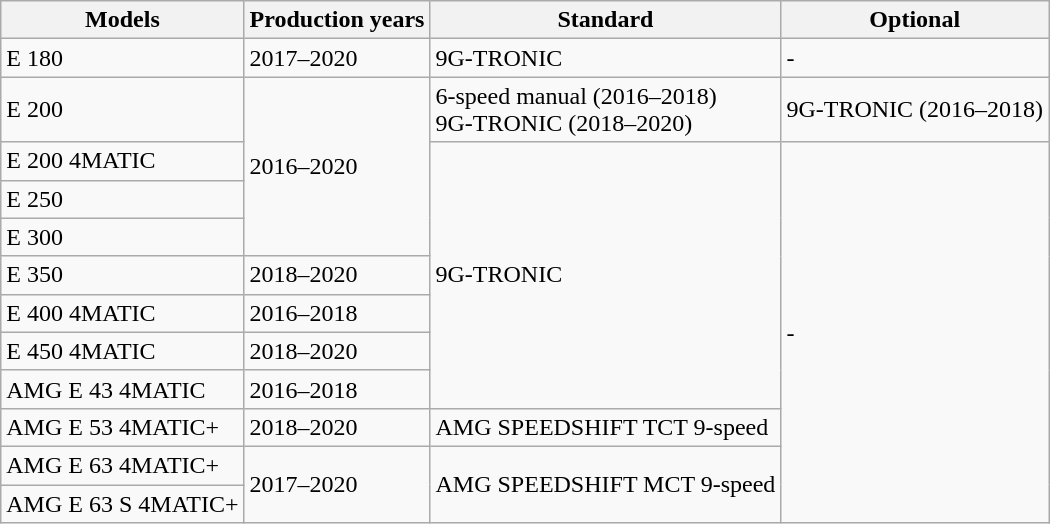<table class="wikitable">
<tr>
<th>Models</th>
<th>Production years</th>
<th>Standard</th>
<th>Optional</th>
</tr>
<tr>
<td>E 180</td>
<td>2017–2020</td>
<td>9G-TRONIC</td>
<td>-</td>
</tr>
<tr>
<td>E 200</td>
<td rowspan="4">2016–2020</td>
<td>6-speed manual (2016–2018)<br>9G-TRONIC (2018–2020)</td>
<td>9G-TRONIC (2016–2018)</td>
</tr>
<tr>
<td>E 200 4MATIC</td>
<td rowspan="7">9G-TRONIC</td>
<td rowspan="10">-</td>
</tr>
<tr>
<td>E 250</td>
</tr>
<tr>
<td>E 300</td>
</tr>
<tr>
<td>E 350</td>
<td>2018–2020</td>
</tr>
<tr>
<td>E 400 4MATIC</td>
<td>2016–2018</td>
</tr>
<tr>
<td>E 450 4MATIC</td>
<td>2018–2020</td>
</tr>
<tr>
<td>AMG E 43 4MATIC</td>
<td>2016–2018</td>
</tr>
<tr>
<td>AMG E 53 4MATIC+</td>
<td>2018–2020</td>
<td>AMG SPEEDSHIFT TCT 9-speed</td>
</tr>
<tr>
<td>AMG E 63 4MATIC+</td>
<td rowspan="2">2017–2020</td>
<td rowspan="2">AMG SPEEDSHIFT MCT 9-speed</td>
</tr>
<tr>
<td>AMG E 63 S 4MATIC+</td>
</tr>
</table>
